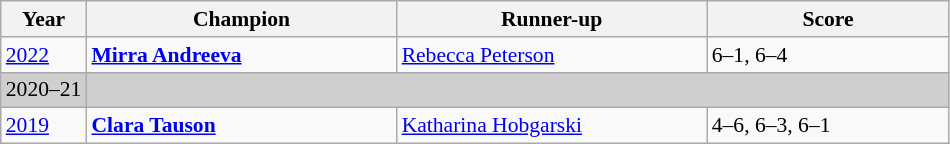<table class="wikitable" style="font-size:90%">
<tr>
<th>Year</th>
<th width="200">Champion</th>
<th width="200">Runner-up</th>
<th width="155">Score</th>
</tr>
<tr>
<td><a href='#'>2022</a></td>
<td> <strong><a href='#'>Mirra Andreeva</a></strong></td>
<td> <a href='#'>Rebecca Peterson</a></td>
<td>6–1, 6–4</td>
</tr>
<tr>
<td style="background:#cfcfcf">2020–21</td>
<td colspan=3 bgcolor="#cfcfcf"></td>
</tr>
<tr>
<td><a href='#'>2019</a></td>
<td> <strong><a href='#'>Clara Tauson</a></strong></td>
<td> <a href='#'>Katharina Hobgarski</a></td>
<td>4–6, 6–3, 6–1</td>
</tr>
</table>
